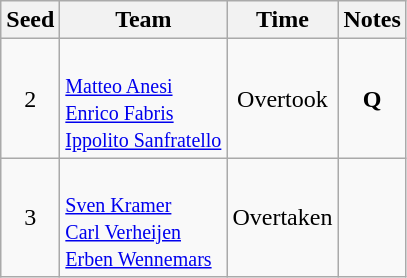<table class="wikitable" style="text-align:center">
<tr>
<th>Seed</th>
<th>Team</th>
<th>Time</th>
<th>Notes</th>
</tr>
<tr>
<td>2</td>
<td align="left"><small><br> <a href='#'>Matteo Anesi</a><br><a href='#'>Enrico Fabris</a><br><a href='#'>Ippolito Sanfratello</a></small></td>
<td>Overtook</td>
<td><strong>Q</strong></td>
</tr>
<tr>
<td>3</td>
<td align="left"><small><br> <a href='#'>Sven Kramer</a><br><a href='#'>Carl Verheijen</a><br><a href='#'>Erben Wennemars</a></small></td>
<td>Overtaken</td>
<td></td>
</tr>
</table>
